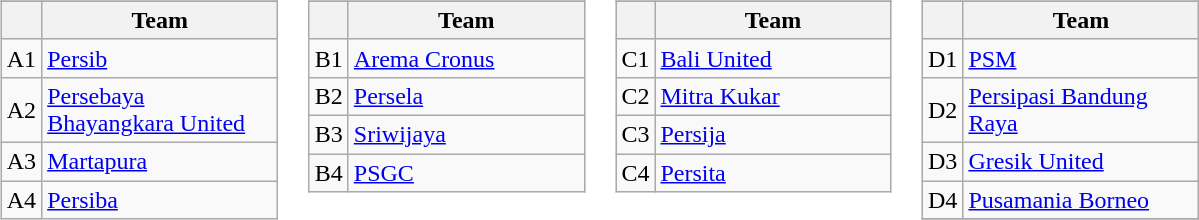<table>
<tr valign=top>
<td><br><table class="wikitable">
<tr>
</tr>
<tr>
<th></th>
<th width=150>Team</th>
</tr>
<tr>
<td align=center>A1</td>
<td><a href='#'>Persib</a> </td>
</tr>
<tr>
<td align=center>A2</td>
<td><a href='#'>Persebaya Bhayangkara United</a></td>
</tr>
<tr>
<td align=center>A3</td>
<td><a href='#'>Martapura</a></td>
</tr>
<tr>
<td align=center>A4</td>
<td><a href='#'>Persiba</a></td>
</tr>
</table>
</td>
<td><br><table class="wikitable">
<tr>
</tr>
<tr>
<th></th>
<th width=150>Team</th>
</tr>
<tr>
<td align=center>B1</td>
<td><a href='#'>Arema Cronus</a> </td>
</tr>
<tr>
<td align=center>B2</td>
<td><a href='#'>Persela</a></td>
</tr>
<tr>
<td align=center>B3</td>
<td><a href='#'>Sriwijaya</a></td>
</tr>
<tr>
<td align=center>B4</td>
<td><a href='#'>PSGC</a></td>
</tr>
</table>
</td>
<td><br><table class="wikitable">
<tr>
</tr>
<tr>
<th></th>
<th width=150>Team</th>
</tr>
<tr>
<td align=center>C1</td>
<td><a href='#'>Bali United</a> </td>
</tr>
<tr>
<td align=center>C2</td>
<td><a href='#'>Mitra Kukar</a></td>
</tr>
<tr>
<td align=center>C3</td>
<td><a href='#'>Persija</a></td>
</tr>
<tr>
<td align=center>C4</td>
<td><a href='#'>Persita</a></td>
</tr>
</table>
</td>
<td><br><table class="wikitable">
<tr>
</tr>
<tr>
<th></th>
<th width=150>Team</th>
</tr>
<tr>
<td align=center>D1</td>
<td><a href='#'>PSM</a> </td>
</tr>
<tr>
<td align=center>D2</td>
<td><a href='#'>Persipasi Bandung Raya</a></td>
</tr>
<tr>
<td align=center>D3</td>
<td><a href='#'>Gresik United</a></td>
</tr>
<tr>
<td align=center>D4</td>
<td><a href='#'>Pusamania Borneo</a></td>
</tr>
<tr>
</tr>
</table>
</td>
</tr>
</table>
